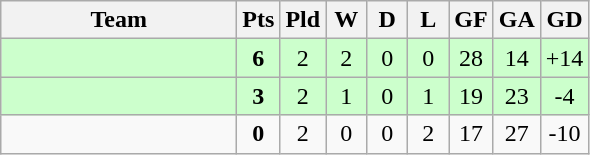<table class="wikitable" style="text-align:center;">
<tr>
<th width=150>Team</th>
<th width=20>Pts</th>
<th width=20>Pld</th>
<th width=20>W</th>
<th width=20>D</th>
<th width=20>L</th>
<th width=20>GF</th>
<th width=20>GA</th>
<th width=25>GD</th>
</tr>
<tr bgcolor=#ccffcc>
<td align="left"></td>
<td><strong>6</strong></td>
<td>2</td>
<td>2</td>
<td>0</td>
<td>0</td>
<td>28</td>
<td>14</td>
<td>+14</td>
</tr>
<tr bgcolor=#ccffcc>
<td align="left"></td>
<td><strong>3</strong></td>
<td>2</td>
<td>1</td>
<td>0</td>
<td>1</td>
<td>19</td>
<td>23</td>
<td>-4</td>
</tr>
<tr>
<td align="left"></td>
<td><strong>0</strong></td>
<td>2</td>
<td>0</td>
<td>0</td>
<td>2</td>
<td>17</td>
<td>27</td>
<td>-10</td>
</tr>
</table>
